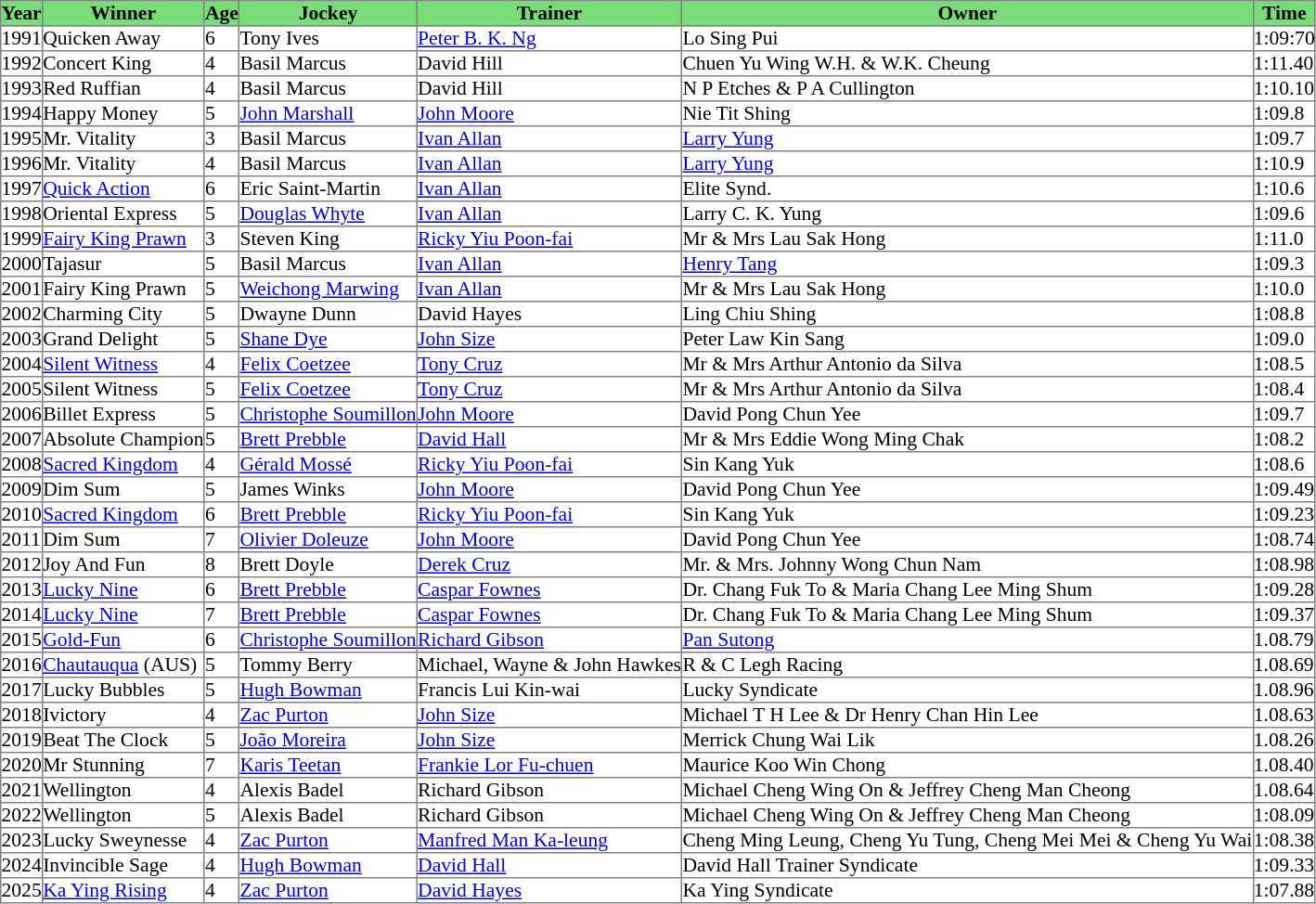<table class = "sortable" | border="1" cellpadding="0" style="border-collapse: collapse; font-size:90%">
<tr bgcolor="#77dd77" align="center">
<th>Year</th>
<th>Winner</th>
<th>Age</th>
<th>Jockey</th>
<th>Trainer</th>
<th>Owner</th>
<th>Time</th>
</tr>
<tr>
<td>1991</td>
<td>Quicken Away</td>
<td>6</td>
<td>Tony Ives</td>
<td><a href='#'>Peter B. K. Ng</a></td>
<td>Lo Sing Pui</td>
<td>1:09:70</td>
</tr>
<tr>
<td>1992</td>
<td>Concert King</td>
<td>4</td>
<td>Basil Marcus</td>
<td>David Hill</td>
<td>Chuen Yu Wing W.H. & W.K. Cheung</td>
<td>1:11.40</td>
</tr>
<tr>
<td>1993</td>
<td>Red Ruffian</td>
<td>4</td>
<td>Basil Marcus</td>
<td>David Hill</td>
<td>N P Etches & P A Cullington</td>
<td>1:10.10</td>
</tr>
<tr>
<td>1994</td>
<td>Happy Money</td>
<td>5</td>
<td><a href='#'>John Marshall</a></td>
<td><a href='#'>John Moore</a></td>
<td>Nie Tit Shing</td>
<td>1:09.8</td>
</tr>
<tr>
<td>1995</td>
<td>Mr. Vitality</td>
<td>3</td>
<td>Basil Marcus</td>
<td><a href='#'>Ivan Allan</a></td>
<td><a href='#'>Larry Yung</a></td>
<td>1:09.7</td>
</tr>
<tr>
<td>1996</td>
<td>Mr. Vitality</td>
<td>4</td>
<td>Basil Marcus</td>
<td><a href='#'>Ivan Allan</a></td>
<td><a href='#'>Larry Yung</a></td>
<td>1:10.9</td>
</tr>
<tr>
<td>1997</td>
<td><a href='#'>Quick Action</a></td>
<td>6</td>
<td>Eric Saint-Martin</td>
<td><a href='#'>Ivan Allan</a></td>
<td>Elite Synd.</td>
<td>1:10.6</td>
</tr>
<tr>
<td>1998</td>
<td>Oriental Express</td>
<td>5</td>
<td><a href='#'>Douglas Whyte</a></td>
<td><a href='#'>Ivan Allan</a></td>
<td>Larry C. K. Yung</td>
<td>1:09.6</td>
</tr>
<tr>
<td>1999</td>
<td><a href='#'>Fairy King Prawn</a></td>
<td>3</td>
<td>Steven King</td>
<td><a href='#'>Ricky Yiu Poon-fai</a></td>
<td>Mr & Mrs Lau Sak Hong</td>
<td>1:11.0</td>
</tr>
<tr>
<td>2000</td>
<td>Tajasur</td>
<td>5</td>
<td>Basil Marcus</td>
<td><a href='#'>Ivan Allan</a></td>
<td><a href='#'>Henry Tang</a></td>
<td>1:09.3</td>
</tr>
<tr>
<td>2001</td>
<td>Fairy King Prawn</td>
<td>5</td>
<td><a href='#'>Weichong Marwing</a></td>
<td><a href='#'>Ivan Allan</a></td>
<td>Mr & Mrs Lau Sak Hong</td>
<td>1:10.0</td>
</tr>
<tr>
<td>2002</td>
<td>Charming City</td>
<td>5</td>
<td>Dwayne Dunn</td>
<td>David Hayes</td>
<td>Ling Chiu Shing</td>
<td>1:08.8</td>
</tr>
<tr>
<td>2003</td>
<td>Grand Delight</td>
<td>5</td>
<td><a href='#'>Shane Dye</a></td>
<td><a href='#'>John Size</a></td>
<td>Peter Law Kin Sang</td>
<td>1:09.0</td>
</tr>
<tr>
<td>2004</td>
<td><a href='#'>Silent Witness</a></td>
<td>4</td>
<td><a href='#'>Felix Coetzee</a></td>
<td><a href='#'>Tony Cruz</a></td>
<td>Mr & Mrs Arthur Antonio da Silva</td>
<td>1:08.5</td>
</tr>
<tr>
<td>2005</td>
<td>Silent Witness</td>
<td>5</td>
<td><a href='#'>Felix Coetzee</a></td>
<td><a href='#'>Tony Cruz</a></td>
<td>Mr & Mrs Arthur Antonio da Silva</td>
<td>1:08.4</td>
</tr>
<tr>
<td>2006</td>
<td>Billet Express</td>
<td>5</td>
<td><a href='#'>Christophe Soumillon</a></td>
<td><a href='#'>John Moore</a></td>
<td>David Pong Chun Yee</td>
<td>1:09.7</td>
</tr>
<tr>
<td>2007</td>
<td>Absolute Champion</td>
<td>5</td>
<td><a href='#'>Brett Prebble</a></td>
<td><a href='#'>David Hall</a></td>
<td>Mr & Mrs Eddie Wong Ming Chak</td>
<td>1:08.2</td>
</tr>
<tr>
<td>2008</td>
<td><a href='#'>Sacred Kingdom</a></td>
<td>4</td>
<td><a href='#'>Gérald Mossé</a></td>
<td><a href='#'>Ricky Yiu Poon-fai</a></td>
<td>Sin Kang Yuk</td>
<td>1:08.6</td>
</tr>
<tr>
<td>2009</td>
<td>Dim Sum</td>
<td>5</td>
<td>James Winks</td>
<td><a href='#'>John Moore</a></td>
<td>David Pong Chun Yee</td>
<td>1:09.49</td>
</tr>
<tr>
<td>2010</td>
<td><a href='#'>Sacred Kingdom</a></td>
<td>6</td>
<td><a href='#'>Brett Prebble</a></td>
<td><a href='#'>Ricky Yiu Poon-fai</a></td>
<td>Sin Kang Yuk</td>
<td>1:09.23</td>
</tr>
<tr>
<td>2011</td>
<td>Dim Sum</td>
<td>7</td>
<td><a href='#'>Olivier Doleuze</a></td>
<td><a href='#'>John Moore</a></td>
<td>David Pong Chun Yee</td>
<td>1:08.74</td>
</tr>
<tr>
<td>2012</td>
<td>Joy And Fun</td>
<td>8</td>
<td>Brett Doyle</td>
<td><a href='#'>Derek Cruz</a></td>
<td>Mr. & Mrs. Johnny Wong Chun Nam</td>
<td>1:08.98</td>
</tr>
<tr>
<td>2013</td>
<td><a href='#'>Lucky Nine</a></td>
<td>6</td>
<td><a href='#'>Brett Prebble</a></td>
<td><a href='#'>Caspar Fownes</a></td>
<td>Dr. Chang Fuk To & Maria Chang Lee Ming Shum</td>
<td>1:09.28</td>
</tr>
<tr>
<td>2014</td>
<td><a href='#'>Lucky Nine</a></td>
<td>7</td>
<td><a href='#'>Brett Prebble</a></td>
<td><a href='#'>Caspar Fownes</a></td>
<td>Dr. Chang Fuk To & Maria Chang Lee Ming Shum</td>
<td>1:09.37</td>
</tr>
<tr>
<td>2015</td>
<td><a href='#'>Gold-Fun</a></td>
<td>6</td>
<td><a href='#'>Christophe Soumillon</a></td>
<td><a href='#'>Richard Gibson</a></td>
<td><a href='#'>Pan Sutong</a></td>
<td>1.08.79</td>
</tr>
<tr>
<td>2016</td>
<td><a href='#'>Chautauqua</a> (AUS)</td>
<td>5</td>
<td>Tommy Berry</td>
<td>Michael, Wayne & John Hawkes</td>
<td>R & C Legh Racing</td>
<td>1.08.69</td>
</tr>
<tr>
<td>2017</td>
<td>Lucky Bubbles</td>
<td>5</td>
<td><a href='#'>Hugh Bowman</a></td>
<td>Francis Lui Kin-wai</td>
<td>Lucky Syndicate</td>
<td>1.08.96</td>
</tr>
<tr>
<td>2018</td>
<td>Ivictory</td>
<td>4</td>
<td><a href='#'>Zac Purton</a></td>
<td><a href='#'>John Size</a></td>
<td>Michael T H Lee & Dr Henry Chan Hin Lee</td>
<td>1.08.63</td>
</tr>
<tr>
<td>2019</td>
<td>Beat The Clock</td>
<td>5</td>
<td><a href='#'>João Moreira</a></td>
<td><a href='#'>John Size</a></td>
<td>Merrick Chung Wai Lik</td>
<td>1.08.26</td>
</tr>
<tr>
<td>2020</td>
<td>Mr Stunning</td>
<td>7</td>
<td><a href='#'>Karis Teetan</a></td>
<td><a href='#'>Frankie Lor Fu-chuen</a></td>
<td>Maurice Koo Win Chong</td>
<td>1.08.40</td>
</tr>
<tr>
<td>2021</td>
<td>Wellington</td>
<td>4</td>
<td>Alexis Badel</td>
<td>Richard Gibson</td>
<td>Michael Cheng Wing On & Jeffrey Cheng Man Cheong</td>
<td>1.08.64</td>
</tr>
<tr>
<td>2022</td>
<td>Wellington</td>
<td>5</td>
<td>Alexis Badel</td>
<td>Richard Gibson</td>
<td>Michael Cheng Wing On & Jeffrey Cheng Man Cheong</td>
<td>1:08.09</td>
</tr>
<tr>
<td>2023</td>
<td>Lucky Sweynesse</td>
<td>4</td>
<td><a href='#'>Zac Purton</a></td>
<td><a href='#'>Manfred Man Ka-leung</a></td>
<td>Cheng Ming Leung, Cheng Yu Tung, Cheng Mei Mei & Cheng Yu Wai</td>
<td>1:08.38</td>
</tr>
<tr>
<td>2024</td>
<td>Invincible Sage</td>
<td>4</td>
<td><a href='#'>Hugh Bowman</a></td>
<td><a href='#'>David Hall</a></td>
<td>David Hall Trainer Syndicate</td>
<td>1:09.33</td>
</tr>
<tr>
<td>2025</td>
<td><a href='#'>Ka Ying Rising</a></td>
<td>4</td>
<td><a href='#'>Zac Purton</a></td>
<td><a href='#'>David Hayes</a></td>
<td>Ka Ying Syndicate</td>
<td>1:07.88</td>
</tr>
</table>
